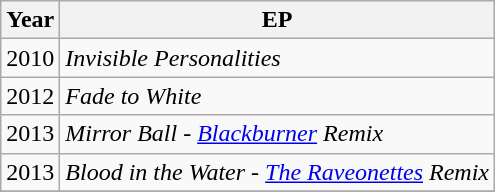<table class="wikitable">
<tr>
<th>Year</th>
<th>EP</th>
</tr>
<tr>
<td>2010</td>
<td><em>Invisible Personalities</em></td>
</tr>
<tr>
<td>2012</td>
<td><em>Fade to White</em></td>
</tr>
<tr>
<td>2013</td>
<td><em>Mirror Ball - <a href='#'>Blackburner</a> Remix</em></td>
</tr>
<tr>
<td>2013</td>
<td><em>Blood in the Water - <a href='#'>The Raveonettes</a> Remix</em></td>
</tr>
<tr>
</tr>
</table>
